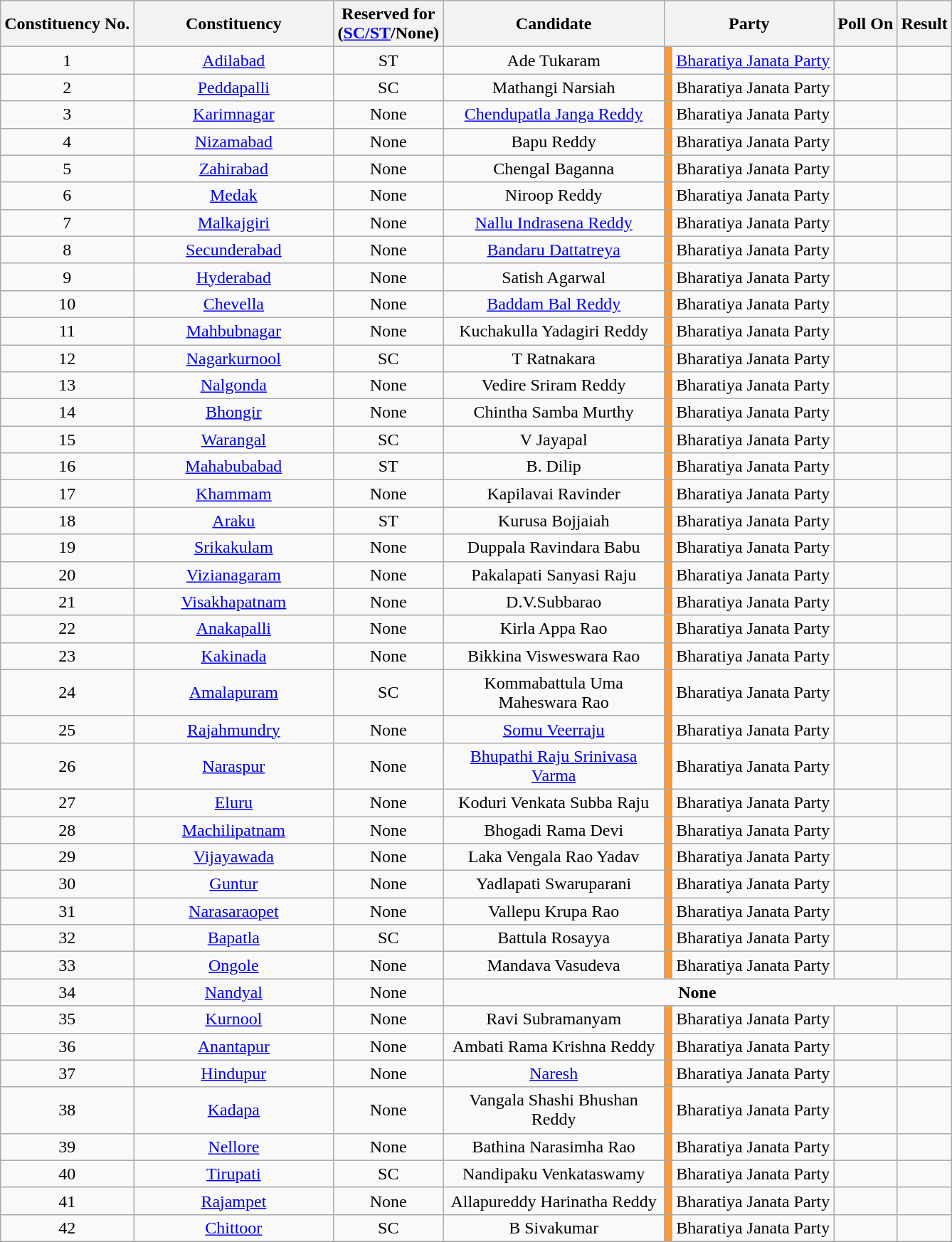<table class="wikitable sortable" style="text-align:center">
<tr>
<th>Constituency No.</th>
<th style="width:180px;">Constituency</th>
<th>Reserved for<br>(<a href='#'>SC/ST</a>/None)</th>
<th style="width:200px;">Candidate</th>
<th colspan="2">Party</th>
<th>Poll On</th>
<th>Result</th>
</tr>
<tr>
<td style="text-align:center;">1</td>
<td><a href='#'>Adilabad</a></td>
<td>ST</td>
<td>Ade Tukaram</td>
<td bgcolor=#FF9933></td>
<td><a href='#'>Bharatiya Janata Party</a></td>
<td></td>
<td></td>
</tr>
<tr>
<td style="text-align:center;">2</td>
<td><a href='#'>Peddapalli</a></td>
<td>SC</td>
<td>Mathangi Narsiah</td>
<td bgcolor=#FF9933></td>
<td>Bharatiya Janata Party</td>
<td></td>
<td></td>
</tr>
<tr>
<td style="text-align:center;">3</td>
<td><a href='#'>Karimnagar</a></td>
<td>None</td>
<td><a href='#'>Chendupatla Janga Reddy</a></td>
<td bgcolor=#FF9933></td>
<td>Bharatiya Janata Party</td>
<td></td>
<td></td>
</tr>
<tr>
<td style="text-align:center;">4</td>
<td><a href='#'>Nizamabad</a></td>
<td>None</td>
<td>Bapu Reddy</td>
<td bgcolor=#FF9933></td>
<td>Bharatiya Janata Party</td>
<td></td>
<td></td>
</tr>
<tr>
<td style="text-align:center;">5</td>
<td><a href='#'>Zahirabad</a></td>
<td>None</td>
<td>Chengal Baganna</td>
<td bgcolor=#FF9933></td>
<td>Bharatiya Janata Party</td>
<td></td>
<td></td>
</tr>
<tr>
<td style="text-align:center;">6</td>
<td><a href='#'>Medak</a></td>
<td>None</td>
<td>Niroop Reddy</td>
<td bgcolor=#FF9933></td>
<td>Bharatiya Janata Party</td>
<td></td>
<td></td>
</tr>
<tr>
<td style="text-align:center;">7</td>
<td><a href='#'>Malkajgiri</a></td>
<td>None</td>
<td><a href='#'>Nallu
Indrasena Reddy</a></td>
<td bgcolor=#FF9933></td>
<td>Bharatiya Janata Party</td>
<td></td>
<td></td>
</tr>
<tr>
<td style="text-align:center;">8</td>
<td><a href='#'>Secunderabad</a></td>
<td>None</td>
<td><a href='#'>Bandaru Dattatreya</a></td>
<td bgcolor=#FF9933></td>
<td>Bharatiya Janata Party</td>
<td></td>
<td></td>
</tr>
<tr>
<td style="text-align:center;">9</td>
<td><a href='#'>Hyderabad</a></td>
<td>None</td>
<td>Satish Agarwal</td>
<td bgcolor=#FF9933></td>
<td>Bharatiya Janata Party</td>
<td></td>
<td></td>
</tr>
<tr>
<td style="text-align:center;">10</td>
<td><a href='#'>Chevella</a></td>
<td>None</td>
<td><a href='#'>Baddam Bal Reddy</a></td>
<td bgcolor=#FF9933></td>
<td>Bharatiya Janata Party</td>
<td></td>
<td></td>
</tr>
<tr>
<td style="text-align:center;">11</td>
<td><a href='#'>Mahbubnagar</a></td>
<td>None</td>
<td>Kuchakulla Yadagiri Reddy</td>
<td bgcolor=#FF9933></td>
<td>Bharatiya Janata Party</td>
<td></td>
<td></td>
</tr>
<tr>
<td style="text-align:center;">12</td>
<td><a href='#'>Nagarkurnool</a></td>
<td>SC</td>
<td>T Ratnakara</td>
<td bgcolor=#FF9933></td>
<td>Bharatiya Janata Party</td>
<td></td>
<td></td>
</tr>
<tr>
<td style="text-align:center;">13</td>
<td><a href='#'>Nalgonda</a></td>
<td>None</td>
<td>Vedire Sriram Reddy</td>
<td bgcolor=#FF9933></td>
<td>Bharatiya Janata Party</td>
<td></td>
<td></td>
</tr>
<tr>
<td style="text-align:center;">14</td>
<td><a href='#'>Bhongir</a></td>
<td>None</td>
<td>Chintha Samba Murthy</td>
<td bgcolor=#FF9933></td>
<td>Bharatiya Janata Party</td>
<td></td>
<td></td>
</tr>
<tr>
<td style="text-align:center;">15</td>
<td><a href='#'>Warangal</a></td>
<td>SC</td>
<td>V Jayapal</td>
<td bgcolor=#FF9933></td>
<td>Bharatiya Janata Party</td>
<td></td>
<td></td>
</tr>
<tr>
<td style="text-align:center;">16</td>
<td><a href='#'>Mahabubabad</a></td>
<td>ST</td>
<td>B. Dilip</td>
<td bgcolor=#FF9933></td>
<td>Bharatiya Janata Party</td>
<td></td>
<td></td>
</tr>
<tr>
<td style="text-align:center;">17</td>
<td><a href='#'>Khammam</a></td>
<td>None</td>
<td>Kapilavai Ravinder</td>
<td bgcolor=#FF9933></td>
<td>Bharatiya Janata Party</td>
<td></td>
<td></td>
</tr>
<tr>
<td style="text-align:center;">18</td>
<td><a href='#'>Araku</a></td>
<td>ST</td>
<td>Kurusa Bojjaiah</td>
<td bgcolor=#FF9933></td>
<td>Bharatiya Janata Party</td>
<td></td>
<td></td>
</tr>
<tr>
<td style="text-align:center;">19</td>
<td><a href='#'>Srikakulam</a></td>
<td>None</td>
<td>Duppala Ravindara Babu</td>
<td bgcolor=#FF9933></td>
<td>Bharatiya Janata Party</td>
<td></td>
<td></td>
</tr>
<tr>
<td style="text-align:center;">20</td>
<td><a href='#'>Vizianagaram</a></td>
<td>None</td>
<td>Pakalapati Sanyasi Raju</td>
<td bgcolor=#FF9933></td>
<td>Bharatiya Janata Party</td>
<td></td>
<td></td>
</tr>
<tr>
<td style="text-align:center;">21</td>
<td><a href='#'>Visakhapatnam</a></td>
<td>None</td>
<td>D.V.Subbarao</td>
<td bgcolor=#FF9933></td>
<td>Bharatiya Janata Party</td>
<td></td>
<td></td>
</tr>
<tr>
<td style="text-align:center;">22</td>
<td><a href='#'>Anakapalli</a></td>
<td>None</td>
<td>Kirla Appa Rao</td>
<td bgcolor=#FF9933></td>
<td>Bharatiya Janata Party</td>
<td></td>
<td></td>
</tr>
<tr>
<td style="text-align:center;">23</td>
<td><a href='#'>Kakinada</a></td>
<td>None</td>
<td>Bikkina Visweswara Rao</td>
<td bgcolor=#FF9933></td>
<td>Bharatiya Janata Party</td>
<td></td>
<td></td>
</tr>
<tr>
<td style="text-align:center;">24</td>
<td><a href='#'>Amalapuram</a></td>
<td>SC</td>
<td>Kommabattula Uma Maheswara Rao</td>
<td bgcolor=#FF9933></td>
<td>Bharatiya Janata Party</td>
<td></td>
<td></td>
</tr>
<tr>
<td style="text-align:center;">25</td>
<td><a href='#'>Rajahmundry</a></td>
<td>None</td>
<td><a href='#'>Somu Veerraju</a></td>
<td bgcolor=#FF9933></td>
<td>Bharatiya Janata Party</td>
<td></td>
<td></td>
</tr>
<tr>
<td style="text-align:center;">26</td>
<td><a href='#'>Naraspur</a></td>
<td>None</td>
<td><a href='#'>Bhupathi Raju Srinivasa Varma</a></td>
<td bgcolor=#FF9933></td>
<td>Bharatiya Janata Party</td>
<td></td>
<td></td>
</tr>
<tr>
<td style="text-align:center;">27</td>
<td><a href='#'>Eluru</a></td>
<td>None</td>
<td>Koduri Venkata Subba Raju</td>
<td bgcolor=#FF9933></td>
<td>Bharatiya Janata Party</td>
<td></td>
<td></td>
</tr>
<tr>
<td style="text-align:center;">28</td>
<td><a href='#'>Machilipatnam</a></td>
<td>None</td>
<td>Bhogadi Rama Devi</td>
<td bgcolor=#FF9933></td>
<td>Bharatiya Janata Party</td>
<td></td>
<td></td>
</tr>
<tr>
<td style="text-align:center;">29</td>
<td><a href='#'>Vijayawada</a></td>
<td>None</td>
<td>Laka Vengala Rao Yadav</td>
<td bgcolor=#FF9933></td>
<td>Bharatiya Janata Party</td>
<td></td>
<td></td>
</tr>
<tr>
<td style="text-align:center;">30</td>
<td><a href='#'>Guntur</a></td>
<td>None</td>
<td>Yadlapati Swaruparani</td>
<td bgcolor=#FF9933></td>
<td>Bharatiya Janata Party</td>
<td></td>
<td></td>
</tr>
<tr>
<td style="text-align:center;">31</td>
<td><a href='#'>Narasaraopet</a></td>
<td>None</td>
<td>Vallepu Krupa Rao</td>
<td bgcolor=#FF9933></td>
<td>Bharatiya Janata Party</td>
<td></td>
<td></td>
</tr>
<tr>
<td style="text-align:center;">32</td>
<td><a href='#'>Bapatla</a></td>
<td>SC</td>
<td>Battula Rosayya</td>
<td bgcolor=#FF9933></td>
<td>Bharatiya Janata Party</td>
<td></td>
<td></td>
</tr>
<tr>
<td style="text-align:center;">33</td>
<td><a href='#'>Ongole</a></td>
<td>None</td>
<td>Mandava Vasudeva</td>
<td bgcolor=#FF9933></td>
<td>Bharatiya Janata Party</td>
<td></td>
<td></td>
</tr>
<tr>
<td style="text-align:center;">34</td>
<td><a href='#'>Nandyal</a></td>
<td>None</td>
<td align="center" colspan=5><strong>None</strong></td>
</tr>
<tr>
<td style="text-align:center;">35</td>
<td><a href='#'>Kurnool</a></td>
<td>None</td>
<td>Ravi Subramanyam</td>
<td bgcolor=#FF9933></td>
<td>Bharatiya Janata Party</td>
<td></td>
<td></td>
</tr>
<tr>
<td style="text-align:center;">36</td>
<td><a href='#'>Anantapur</a></td>
<td>None</td>
<td>Ambati Rama Krishna Reddy</td>
<td bgcolor=#FF9933></td>
<td>Bharatiya Janata Party</td>
<td></td>
<td></td>
</tr>
<tr>
<td style="text-align:center;">37</td>
<td><a href='#'>Hindupur</a></td>
<td>None</td>
<td><a href='#'>Naresh</a></td>
<td bgcolor=#FF9933></td>
<td>Bharatiya Janata Party</td>
<td></td>
<td></td>
</tr>
<tr>
<td style="text-align:center;">38</td>
<td><a href='#'>Kadapa</a></td>
<td>None</td>
<td>Vangala Shashi Bhushan Reddy</td>
<td bgcolor=#FF9933></td>
<td>Bharatiya Janata Party</td>
<td></td>
<td></td>
</tr>
<tr>
<td style="text-align:center;">39</td>
<td><a href='#'>Nellore</a></td>
<td>None</td>
<td>Bathina Narasimha Rao</td>
<td bgcolor=#FF9933></td>
<td>Bharatiya Janata Party</td>
<td></td>
<td></td>
</tr>
<tr>
<td style="text-align:center;">40</td>
<td><a href='#'>Tirupati</a></td>
<td>SC</td>
<td>Nandipaku Venkataswamy</td>
<td bgcolor=#FF9933></td>
<td>Bharatiya Janata Party</td>
<td></td>
<td></td>
</tr>
<tr>
<td style="text-align:center;">41</td>
<td><a href='#'>Rajampet</a></td>
<td>None</td>
<td>Allapureddy Harinatha Reddy</td>
<td bgcolor=#FF9933></td>
<td>Bharatiya Janata Party</td>
<td></td>
<td></td>
</tr>
<tr>
<td style="text-align:center;">42</td>
<td><a href='#'>Chittoor</a></td>
<td>SC</td>
<td>B Sivakumar</td>
<td bgcolor=#FF9933></td>
<td>Bharatiya Janata Party</td>
<td></td>
<td></td>
</tr>
</table>
